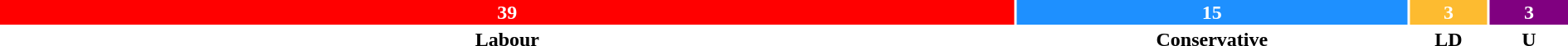<table style="width:100%; text-align:center;">
<tr style="color:white;">
<td style="background:red; width:65%;"><strong>39</strong></td>
<td style="background:dodgerblue; width:25%;"><strong>15</strong></td>
<td style="background:#FDBB30; width:5%;"><strong>3</strong></td>
<td style="background:purple; width:5%;"><strong>3</strong></td>
</tr>
<tr>
<td><span><strong>Labour</strong></span></td>
<td><span><strong>Conservative</strong></span></td>
<td><span><strong>LD</strong></span></td>
<td><span><strong>U</strong></span></td>
</tr>
</table>
